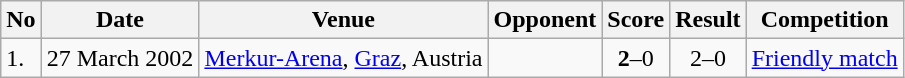<table class="wikitable" style="font-size:100%;">
<tr>
<th>No</th>
<th>Date</th>
<th>Venue</th>
<th>Opponent</th>
<th>Score</th>
<th>Result</th>
<th>Competition</th>
</tr>
<tr>
<td>1.</td>
<td>27 March 2002</td>
<td><a href='#'>Merkur-Arena</a>, <a href='#'>Graz</a>, Austria</td>
<td></td>
<td align=center><strong>2</strong>–0</td>
<td align=center>2–0</td>
<td><a href='#'> Friendly match</a></td>
</tr>
</table>
